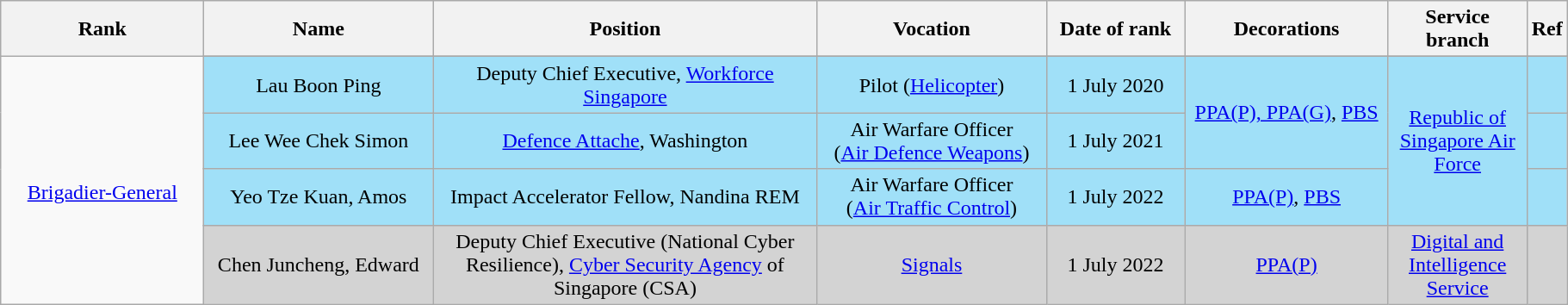<table class="wikitable" style="text-align:center">
<tr>
<th width="150">Rank</th>
<th width="170">Name</th>
<th width="290">Position</th>
<th width="170">Vocation</th>
<th width="100">Date of rank</th>
<th width="150">Decorations</th>
<th width="100">Service branch</th>
<th width="8">Ref</th>
</tr>
<tr>
<td rowspan="5"><br><a href='#'>Brigadier-General</a></td>
</tr>
<tr style="background:#A0E0F8;">
<td>Lau Boon Ping</td>
<td>Deputy Chief Executive, <a href='#'>Workforce Singapore</a></td>
<td>Pilot (<a href='#'>Helicopter</a>)</td>
<td>1 July 2020</td>
<td rowspan="2"><a href='#'>PPA(P), PPA(G)</a>, <a href='#'>PBS</a></td>
<td rowspan="3"><a href='#'>Republic of Singapore Air Force</a></td>
<td></td>
</tr>
<tr style="background:#A0E0F8;">
<td>Lee Wee Chek Simon</td>
<td><a href='#'>Defence Attache</a>, Washington</td>
<td>Air Warfare Officer<br>(<a href='#'>Air Defence Weapons</a>)</td>
<td>1 July 2021</td>
<td></td>
</tr>
<tr style="background:#A0E0F8;">
<td>Yeo Tze Kuan, Amos</td>
<td>Impact Accelerator Fellow, Nandina REM</td>
<td>Air Warfare Officer<br>(<a href='#'>Air Traffic Control</a>)</td>
<td>1 July 2022</td>
<td><a href='#'>PPA(P)</a>, <a href='#'>PBS</a></td>
<td></td>
</tr>
<tr style=background:#D3D3D3;>
<td>Chen Juncheng, Edward</td>
<td>Deputy Chief Executive (National Cyber Resilience), <a href='#'>Cyber Security Agency</a> of Singapore (CSA)</td>
<td><a href='#'>Signals</a></td>
<td>1 July 2022</td>
<td><a href='#'>PPA(P)</a></td>
<td><a href='#'>Digital and Intelligence Service</a></td>
<td></td>
</tr>
</table>
